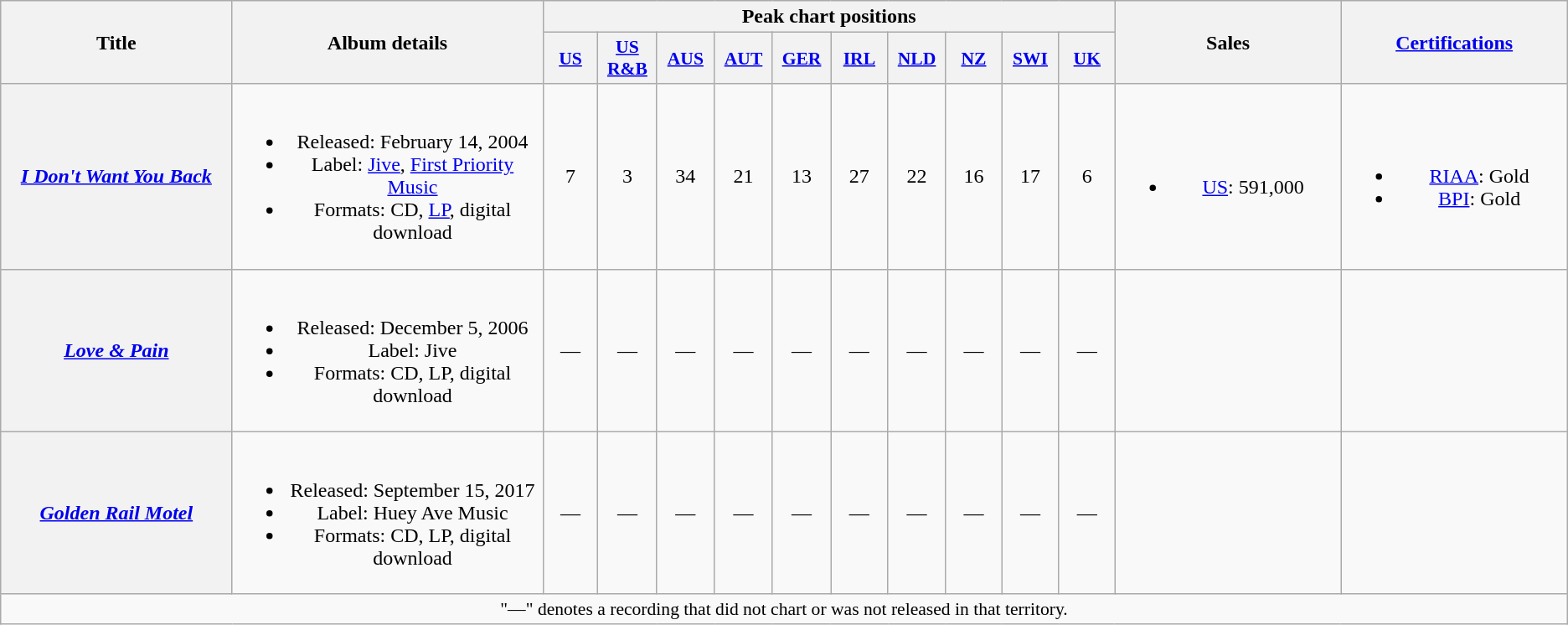<table class="wikitable plainrowheaders" style="text-align:center;">
<tr>
<th scope="col" rowspan="2" style="width:13em;">Title</th>
<th scope="col" rowspan="2" style="width:17em;">Album details</th>
<th scope="col" colspan="10">Peak chart positions</th>
<th scope="col" rowspan="2" style="width:12em;">Sales</th>
<th scope="col" rowspan="2" style="width:12em;"><a href='#'>Certifications</a></th>
</tr>
<tr>
<th scope="col" style="width:2.9em;font-size:90%;"><a href='#'>US</a><br></th>
<th scope="col" style="width:2.9em;font-size:90%;"><a href='#'>US<br>R&B</a><br></th>
<th scope="col" style="width:2.9em;font-size:90%;"><a href='#'>AUS</a><br></th>
<th scope="col" style="width:2.9em;font-size:90%;"><a href='#'>AUT</a><br></th>
<th scope="col" style="width:2.9em;font-size:90%;"><a href='#'>GER</a><br></th>
<th scope="col" style="width:2.9em;font-size:90%;"><a href='#'>IRL</a><br></th>
<th scope="col" style="width:2.9em;font-size:90%;"><a href='#'>NLD</a><br></th>
<th scope="col" style="width:2.9em;font-size:90%;"><a href='#'>NZ</a><br></th>
<th scope="col" style="width:2.9em;font-size:90%;"><a href='#'>SWI</a><br></th>
<th scope="col" style="width:2.9em;font-size:90%;"><a href='#'>UK</a><br></th>
</tr>
<tr>
<th scope="row"><em><a href='#'>I Don't Want You Back</a></em></th>
<td><br><ul><li>Released: February 14, 2004</li><li>Label: <a href='#'>Jive</a>, <a href='#'>First Priority Music</a></li><li>Formats: CD, <a href='#'>LP</a>, digital download</li></ul></td>
<td>7</td>
<td>3</td>
<td>34</td>
<td>21</td>
<td>13</td>
<td>27</td>
<td>22</td>
<td>16</td>
<td>17</td>
<td>6</td>
<td><br><ul><li><a href='#'>US</a>: 591,000</li></ul></td>
<td><br><ul><li><a href='#'>RIAA</a>: Gold</li><li><a href='#'>BPI</a>: Gold</li></ul></td>
</tr>
<tr>
<th scope="row"><em><a href='#'>Love & Pain</a></em></th>
<td><br><ul><li>Released: December 5, 2006</li><li>Label: Jive</li><li>Formats: CD, LP, digital download</li></ul></td>
<td>—</td>
<td>—</td>
<td>—</td>
<td>—</td>
<td>—</td>
<td>—</td>
<td>—</td>
<td>—</td>
<td>—</td>
<td>—</td>
<td></td>
<td></td>
</tr>
<tr>
<th scope="row"><em><a href='#'>Golden Rail Motel</a></em></th>
<td><br><ul><li>Released: September 15, 2017</li><li>Label: Huey Ave Music</li><li>Formats: CD, LP, digital download</li></ul></td>
<td>—</td>
<td>—</td>
<td>—</td>
<td>—</td>
<td>—</td>
<td>—</td>
<td>—</td>
<td>—</td>
<td>—</td>
<td>—</td>
<td></td>
<td></td>
</tr>
<tr>
<td colspan="14" style="font-size:90%">"—" denotes a recording that did not chart or was not released in that territory.</td>
</tr>
</table>
